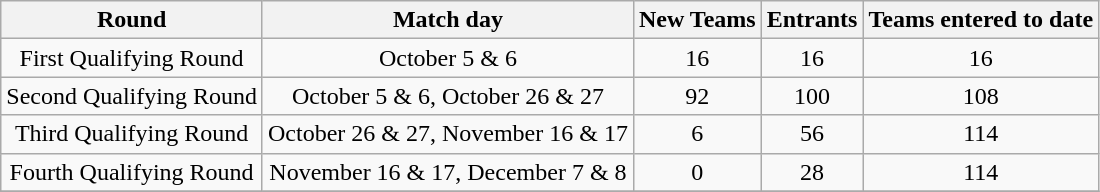<table class="wikitable" style="text-align:center"">
<tr>
<th>Round</th>
<th>Match day</th>
<th>New Teams</th>
<th>Entrants</th>
<th>Teams entered to date</th>
</tr>
<tr>
<td>First Qualifying Round</td>
<td>October 5 & 6</td>
<td>16</td>
<td>16</td>
<td>16</td>
</tr>
<tr>
<td>Second Qualifying Round</td>
<td>October 5 & 6, October 26 & 27</td>
<td>92</td>
<td>100</td>
<td>108</td>
</tr>
<tr>
<td>Third Qualifying Round</td>
<td>October 26 & 27, November 16 & 17</td>
<td>6</td>
<td>56</td>
<td>114</td>
</tr>
<tr>
<td>Fourth Qualifying Round</td>
<td>November 16 & 17, December 7 & 8</td>
<td>0</td>
<td>28</td>
<td>114</td>
</tr>
<tr>
</tr>
</table>
